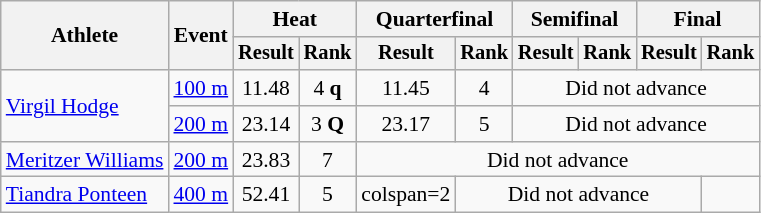<table class=wikitable style="font-size:90%">
<tr>
<th rowspan="2">Athlete</th>
<th rowspan="2">Event</th>
<th colspan="2">Heat</th>
<th colspan="2">Quarterfinal</th>
<th colspan="2">Semifinal</th>
<th colspan="2">Final</th>
</tr>
<tr style="font-size:95%">
<th>Result</th>
<th>Rank</th>
<th>Result</th>
<th>Rank</th>
<th>Result</th>
<th>Rank</th>
<th>Result</th>
<th>Rank</th>
</tr>
<tr align=center>
<td align=left rowspan=2><a href='#'>Virgil Hodge</a></td>
<td align=left><a href='#'>100 m</a></td>
<td>11.48</td>
<td>4 <strong>q</strong></td>
<td>11.45</td>
<td>4</td>
<td colspan=4>Did not advance</td>
</tr>
<tr align=center>
<td align=left><a href='#'>200 m</a></td>
<td>23.14</td>
<td>3 <strong>Q</strong></td>
<td>23.17</td>
<td>5</td>
<td colspan=4>Did not advance</td>
</tr>
<tr align=center>
<td align=left><a href='#'>Meritzer Williams</a></td>
<td align=left><a href='#'>200 m</a></td>
<td>23.83</td>
<td>7</td>
<td colspan=6>Did not advance</td>
</tr>
<tr align=center>
<td align=left><a href='#'>Tiandra Ponteen</a></td>
<td align=left><a href='#'>400 m</a></td>
<td>52.41</td>
<td>5</td>
<td>colspan=2 </td>
<td colspan=4>Did not advance</td>
</tr>
</table>
